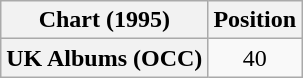<table class="wikitable plainrowheaders" style="text-align:center">
<tr>
<th>Chart (1995)</th>
<th>Position</th>
</tr>
<tr>
<th scope="row">UK Albums (OCC)</th>
<td>40</td>
</tr>
</table>
